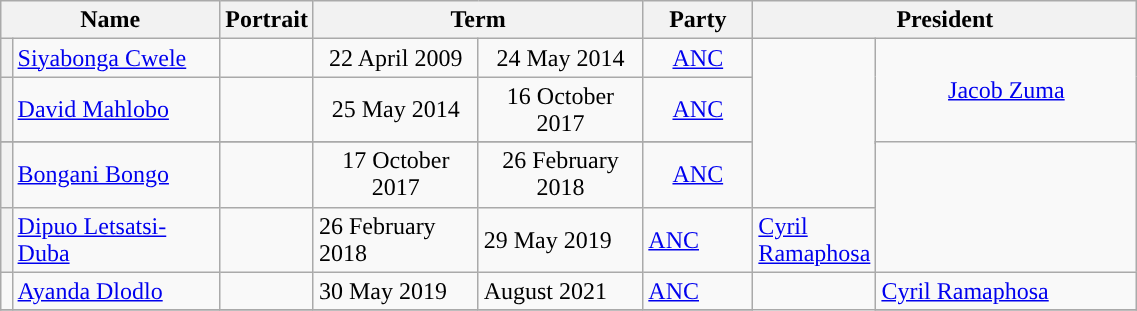<table class="wikitable" width=60%>
<tr>
<th colspan=2 width=20%>Name</th>
<th width=75>Portrait</th>
<th colspan=2 width=30%>Term</th>
<th width=10%>Party</th>
<th colspan=2 width=25%>President</th>
</tr>
<tr style="text-align:center">
<th style="width:1%;background-color: "></th>
<td align=left><a href='#'>Siyabonga Cwele</a></td>
<td></td>
<td>22 April 2009</td>
<td>24 May 2014</td>
<td><a href='#'>ANC</a></td>
<td rowspan=4 style="width:1%;background-color: "></td>
<td rowspan=3><a href='#'>Jacob Zuma</a><br> </td>
</tr>
<tr style="text-align:center">
<th style="width:1%;background-color: "></th>
<td align=left><a href='#'>David Mahlobo</a></td>
<td></td>
<td>25 May 2014</td>
<td>16 October 2017</td>
<td><a href='#'>ANC</a></td>
</tr>
<tr>
</tr>
<tr style="text-align:center">
<th style="width:1%;background-color: "></th>
<td align=left><a href='#'>Bongani Bongo</a></td>
<td></td>
<td>17 October 2017</td>
<td>26 February 2018</td>
<td><a href='#'>ANC</a></td>
</tr>
<tr>
<th style="width:1%;background-color: "></th>
<td align=left><a href='#'>Dipuo Letsatsi-Duba</a></td>
<td></td>
<td>26 February 2018</td>
<td>29 May 2019</td>
<td><a href='#'>ANC</a></td>
<td><a href='#'>Cyril Ramaphosa</a><br> </td>
</tr>
<tr>
<td style="width:1%;background-color: "></td>
<td align=left><a href='#'>Ayanda Dlodlo</a></td>
<td></td>
<td>30 May 2019</td>
<td>August 2021</td>
<td><a href='#'>ANC</a></td>
<td rowspan=4 style="width:1%;background-color: "></td>
<td><a href='#'>Cyril Ramaphosa</a><br> </td>
</tr>
<tr>
</tr>
</table>
